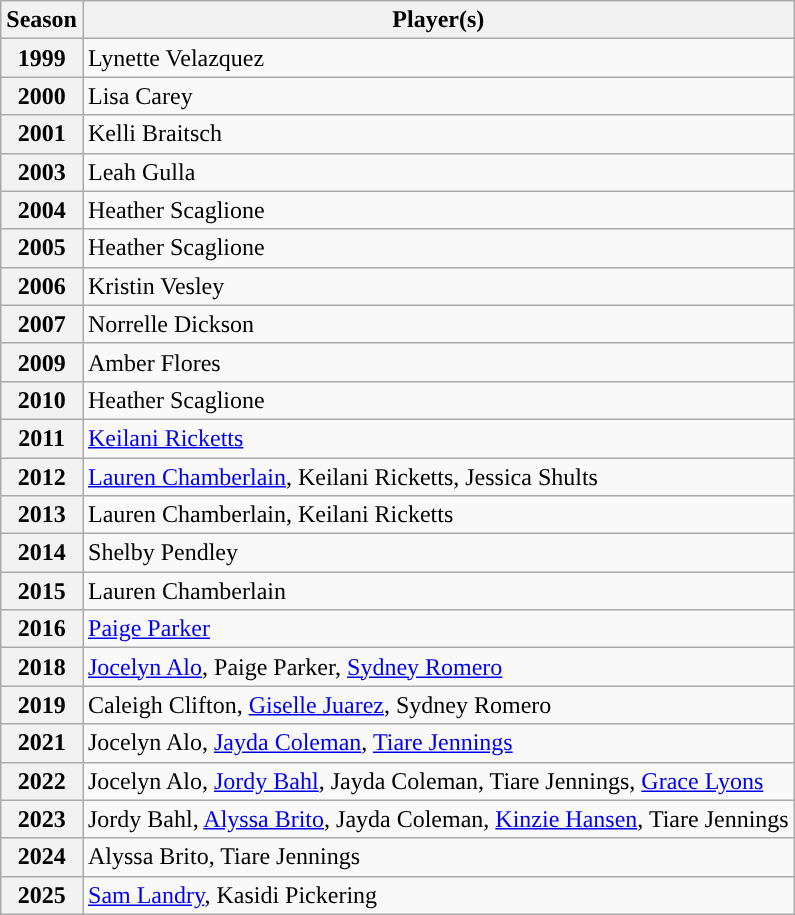<table class="sortable plainrowheaders wikitable">
<tr>
<th scope="col" class="unsortable">Season</th>
<th scope="col" class="unsortable">Player(s)</th>
</tr>
<tr>
<th scope="row" style="text-align:center">1999</th>
<td>Lynette Velazquez</td>
</tr>
<tr>
<th scope="row" style="text-align:center">2000</th>
<td>Lisa Carey</td>
</tr>
<tr>
<th scope="row" style="text-align:center">2001</th>
<td>Kelli Braitsch</td>
</tr>
<tr>
<th scope="row" style="text-align:center">2003</th>
<td>Leah Gulla</td>
</tr>
<tr>
<th scope="row" style="text-align:center">2004</th>
<td>Heather Scaglione</td>
</tr>
<tr>
<th scope="row" style="text-align:center">2005</th>
<td>Heather Scaglione</td>
</tr>
<tr>
<th scope="row" style="text-align:center">2006</th>
<td>Kristin Vesley</td>
</tr>
<tr>
<th scope="row" style="text-align:center">2007</th>
<td>Norrelle Dickson</td>
</tr>
<tr>
<th scope="row" style="text-align:center">2009</th>
<td>Amber Flores</td>
</tr>
<tr>
<th scope="row" style="text-align:center">2010</th>
<td>Heather Scaglione</td>
</tr>
<tr>
<th scope="row" style="text-align:center">2011</th>
<td><a href='#'>Keilani Ricketts</a></td>
</tr>
<tr>
<th scope="row" style="text-align:center">2012</th>
<td><a href='#'>Lauren Chamberlain</a>, Keilani Ricketts, Jessica Shults</td>
</tr>
<tr>
<th scope="row" style="text-align:center">2013</th>
<td>Lauren Chamberlain, Keilani Ricketts</td>
</tr>
<tr>
<th scope="row" style="text-align:center">2014</th>
<td>Shelby Pendley</td>
</tr>
<tr>
<th scope="row" style="text-align:center">2015</th>
<td>Lauren Chamberlain</td>
</tr>
<tr>
<th scope="row" style="text-align:center">2016</th>
<td><a href='#'>Paige Parker</a></td>
</tr>
<tr>
<th scope="row" style="text-align:center">2018</th>
<td><a href='#'>Jocelyn Alo</a>, Paige Parker, <a href='#'>Sydney Romero</a></td>
</tr>
<tr>
<th scope="row" style="text-align:center">2019</th>
<td>Caleigh Clifton, <a href='#'>Giselle Juarez</a>, Sydney Romero</td>
</tr>
<tr>
<th scope="row" style="text-align:center">2021</th>
<td>Jocelyn Alo, <a href='#'>Jayda Coleman</a>, <a href='#'>Tiare Jennings</a></td>
</tr>
<tr>
<th scope="row" style="text-align:center">2022</th>
<td>Jocelyn Alo, <a href='#'>Jordy Bahl</a>, Jayda Coleman, Tiare Jennings, <a href='#'>Grace Lyons</a></td>
</tr>
<tr>
<th scope="row" style="text-align:center">2023</th>
<td>Jordy Bahl, <a href='#'>Alyssa Brito</a>, Jayda Coleman, <a href='#'>Kinzie Hansen</a>, Tiare Jennings</td>
</tr>
<tr>
<th scope="row" style="text-align:center">2024</th>
<td>Alyssa Brito, Tiare Jennings</td>
</tr>
<tr>
<th scope="row" style="text-align:center">2025</th>
<td><a href='#'>Sam Landry</a>, Kasidi Pickering</td>
</tr>
</table>
